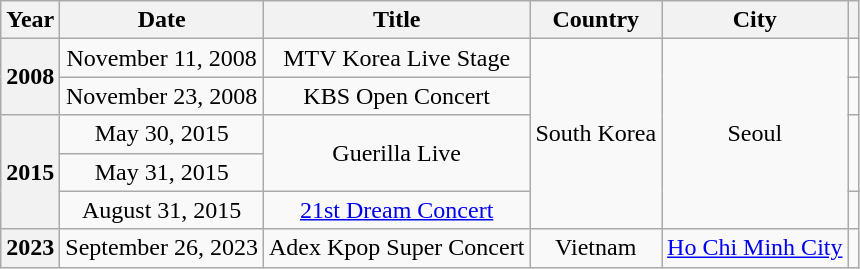<table class="wikitable plainrowheaders" style="text-align:center;">
<tr>
<th>Year</th>
<th>Date</th>
<th>Title</th>
<th>Country</th>
<th>City</th>
<th></th>
</tr>
<tr>
<th rowspan="2"  scope="row">2008</th>
<td>November 11, 2008</td>
<td>MTV Korea Live Stage</td>
<td rowspan="5">South Korea</td>
<td rowspan="5">Seoul</td>
<td></td>
</tr>
<tr>
<td>November 23, 2008</td>
<td>KBS Open Concert</td>
<td></td>
</tr>
<tr>
<th scope="row"  rowspan="3">2015</th>
<td>May 30, 2015</td>
<td rowspan="2">Guerilla Live</td>
<td rowspan="2"></td>
</tr>
<tr>
<td>May 31, 2015</td>
</tr>
<tr>
<td>August 31, 2015</td>
<td><a href='#'>21st Dream Concert</a></td>
<td></td>
</tr>
<tr>
<th scope="row">2023</th>
<td>September 26, 2023</td>
<td>Adex Kpop Super Concert</td>
<td>Vietnam</td>
<td><a href='#'>Ho Chi Minh City</a></td>
<td></td>
</tr>
</table>
